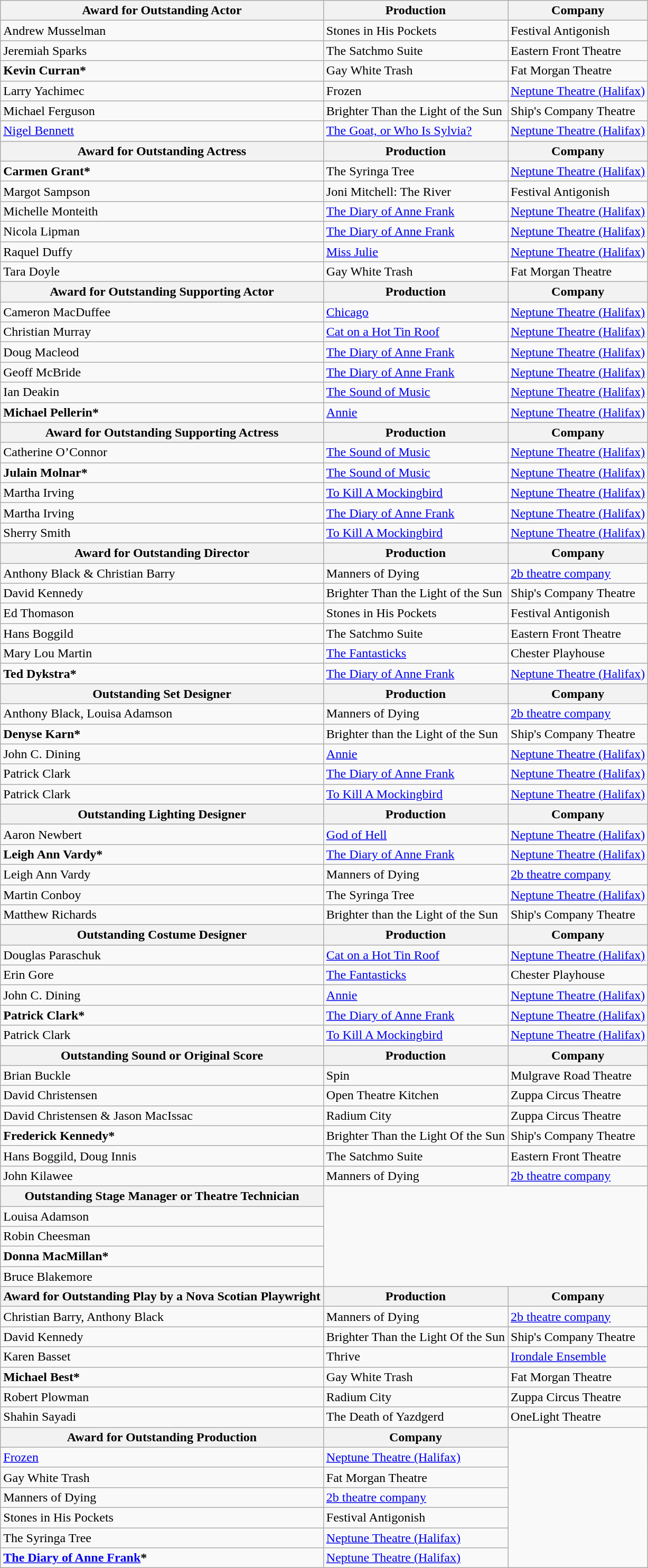<table class="wikitable">
<tr>
<th>Award for Outstanding Actor</th>
<th>Production</th>
<th>Company</th>
</tr>
<tr>
<td>Andrew Musselman</td>
<td>Stones in His Pockets</td>
<td>Festival Antigonish</td>
</tr>
<tr>
<td>Jeremiah Sparks</td>
<td>The Satchmo Suite</td>
<td>Eastern Front Theatre</td>
</tr>
<tr>
<td><strong>Kevin Curran*</strong></td>
<td>Gay White Trash</td>
<td>Fat Morgan Theatre</td>
</tr>
<tr>
<td>Larry Yachimec</td>
<td>Frozen</td>
<td><a href='#'>Neptune Theatre (Halifax)</a></td>
</tr>
<tr>
<td>Michael Ferguson</td>
<td>Brighter Than the Light of the Sun</td>
<td>Ship's Company Theatre</td>
</tr>
<tr>
<td><a href='#'>Nigel Bennett</a></td>
<td><a href='#'>The Goat, or Who Is Sylvia?</a></td>
<td><a href='#'>Neptune Theatre (Halifax)</a></td>
</tr>
<tr>
<th>Award for Outstanding Actress</th>
<th>Production</th>
<th>Company</th>
</tr>
<tr>
<td><strong>Carmen Grant*</strong></td>
<td>The Syringa Tree</td>
<td><a href='#'>Neptune Theatre (Halifax)</a></td>
</tr>
<tr>
<td>Margot Sampson</td>
<td>Joni Mitchell: The River</td>
<td>Festival Antigonish</td>
</tr>
<tr>
<td>Michelle Monteith</td>
<td><a href='#'>The Diary of Anne Frank</a></td>
<td><a href='#'>Neptune Theatre (Halifax)</a></td>
</tr>
<tr>
<td>Nicola Lipman</td>
<td><a href='#'>The Diary of Anne Frank</a></td>
<td><a href='#'>Neptune Theatre (Halifax)</a></td>
</tr>
<tr>
<td>Raquel Duffy</td>
<td><a href='#'>Miss Julie</a></td>
<td><a href='#'>Neptune Theatre (Halifax)</a></td>
</tr>
<tr>
<td>Tara Doyle</td>
<td>Gay White Trash</td>
<td>Fat Morgan Theatre</td>
</tr>
<tr>
<th>Award for Outstanding Supporting Actor</th>
<th>Production</th>
<th>Company</th>
</tr>
<tr>
<td>Cameron MacDuffee</td>
<td><a href='#'>Chicago</a></td>
<td><a href='#'>Neptune Theatre (Halifax)</a></td>
</tr>
<tr>
<td>Christian Murray</td>
<td><a href='#'>Cat on a Hot Tin Roof</a></td>
<td><a href='#'>Neptune Theatre (Halifax)</a></td>
</tr>
<tr>
<td>Doug Macleod</td>
<td><a href='#'>The Diary of Anne Frank</a></td>
<td><a href='#'>Neptune Theatre (Halifax)</a></td>
</tr>
<tr>
<td>Geoff McBride</td>
<td><a href='#'>The Diary of Anne Frank</a></td>
<td><a href='#'>Neptune Theatre (Halifax)</a></td>
</tr>
<tr>
<td>Ian Deakin</td>
<td><a href='#'>The Sound of Music</a></td>
<td><a href='#'>Neptune Theatre (Halifax)</a></td>
</tr>
<tr>
<td><strong>Michael Pellerin*</strong></td>
<td><a href='#'>Annie</a></td>
<td><a href='#'>Neptune Theatre (Halifax)</a></td>
</tr>
<tr>
<th>Award for Outstanding Supporting Actress</th>
<th>Production</th>
<th>Company</th>
</tr>
<tr>
<td>Catherine O’Connor</td>
<td><a href='#'>The Sound of Music</a></td>
<td><a href='#'>Neptune Theatre (Halifax)</a></td>
</tr>
<tr>
<td><strong>Julain Molnar*</strong></td>
<td><a href='#'>The Sound of Music</a></td>
<td><a href='#'>Neptune Theatre (Halifax)</a></td>
</tr>
<tr>
<td>Martha Irving</td>
<td><a href='#'>To Kill A Mockingbird</a></td>
<td><a href='#'>Neptune Theatre (Halifax)</a></td>
</tr>
<tr>
<td>Martha Irving</td>
<td><a href='#'>The Diary of Anne Frank</a></td>
<td><a href='#'>Neptune Theatre (Halifax)</a></td>
</tr>
<tr>
<td>Sherry Smith</td>
<td><a href='#'>To Kill A Mockingbird</a></td>
<td><a href='#'>Neptune Theatre (Halifax)</a></td>
</tr>
<tr>
<th>Award for Outstanding Director</th>
<th>Production</th>
<th>Company</th>
</tr>
<tr>
<td>Anthony Black & Christian Barry</td>
<td>Manners of Dying</td>
<td><a href='#'>2b theatre company</a></td>
</tr>
<tr>
<td>David Kennedy</td>
<td>Brighter Than the Light of the Sun</td>
<td>Ship's Company Theatre</td>
</tr>
<tr>
<td>Ed Thomason</td>
<td>Stones in His Pockets</td>
<td>Festival Antigonish</td>
</tr>
<tr>
<td>Hans Boggild</td>
<td>The Satchmo Suite</td>
<td>Eastern Front Theatre</td>
</tr>
<tr>
<td>Mary Lou Martin</td>
<td><a href='#'>The Fantasticks</a></td>
<td>Chester Playhouse</td>
</tr>
<tr>
<td><strong> Ted Dykstra*</strong></td>
<td><a href='#'>The Diary of Anne Frank</a></td>
<td><a href='#'>Neptune Theatre (Halifax)</a></td>
</tr>
<tr>
<th>Outstanding Set Designer</th>
<th>Production</th>
<th>Company</th>
</tr>
<tr>
<td>Anthony Black, Louisa Adamson</td>
<td>Manners of Dying</td>
<td><a href='#'>2b theatre company</a></td>
</tr>
<tr>
<td><strong>Denyse Karn*</strong></td>
<td>Brighter than the Light of the Sun</td>
<td>Ship's Company Theatre</td>
</tr>
<tr>
<td>John C. Dining</td>
<td><a href='#'>Annie</a></td>
<td><a href='#'>Neptune Theatre (Halifax)</a></td>
</tr>
<tr>
<td>Patrick Clark</td>
<td><a href='#'>The Diary of Anne Frank</a></td>
<td><a href='#'>Neptune Theatre (Halifax)</a></td>
</tr>
<tr>
<td>Patrick Clark</td>
<td><a href='#'>To Kill A Mockingbird</a></td>
<td><a href='#'>Neptune Theatre (Halifax)</a></td>
</tr>
<tr>
<th>Outstanding Lighting Designer</th>
<th>Production</th>
<th>Company</th>
</tr>
<tr>
<td>Aaron Newbert</td>
<td><a href='#'>God of Hell</a></td>
<td><a href='#'>Neptune Theatre (Halifax)</a></td>
</tr>
<tr>
<td><strong>Leigh Ann Vardy*</strong></td>
<td><a href='#'>The Diary of Anne Frank</a></td>
<td><a href='#'>Neptune Theatre (Halifax)</a></td>
</tr>
<tr>
<td>Leigh Ann Vardy</td>
<td>Manners of Dying</td>
<td><a href='#'>2b theatre company</a></td>
</tr>
<tr>
<td>Martin Conboy</td>
<td>The Syringa Tree</td>
<td><a href='#'>Neptune Theatre (Halifax)</a></td>
</tr>
<tr>
<td>Matthew Richards</td>
<td>Brighter than the Light of the Sun</td>
<td>Ship's Company Theatre</td>
</tr>
<tr>
<th>Outstanding Costume Designer</th>
<th>Production</th>
<th>Company</th>
</tr>
<tr>
<td>Douglas Paraschuk</td>
<td><a href='#'>Cat on a Hot Tin Roof</a></td>
<td><a href='#'>Neptune Theatre (Halifax)</a></td>
</tr>
<tr>
<td>Erin Gore</td>
<td><a href='#'>The Fantasticks</a></td>
<td>Chester Playhouse</td>
</tr>
<tr>
<td>John C. Dining</td>
<td><a href='#'>Annie</a></td>
<td><a href='#'>Neptune Theatre (Halifax)</a></td>
</tr>
<tr>
<td><strong>Patrick Clark*</strong></td>
<td><a href='#'>The Diary of Anne Frank</a></td>
<td><a href='#'>Neptune Theatre (Halifax)</a></td>
</tr>
<tr>
<td>Patrick Clark</td>
<td><a href='#'>To Kill A Mockingbird</a></td>
<td><a href='#'>Neptune Theatre (Halifax)</a></td>
</tr>
<tr>
<th>Outstanding Sound or Original Score</th>
<th>Production</th>
<th>Company</th>
</tr>
<tr>
<td>Brian Buckle</td>
<td>Spin</td>
<td>Mulgrave Road Theatre</td>
</tr>
<tr>
<td>David Christensen</td>
<td>Open Theatre Kitchen</td>
<td>Zuppa Circus Theatre</td>
</tr>
<tr>
<td>David Christensen & Jason MacIssac</td>
<td>Radium City</td>
<td>Zuppa Circus Theatre</td>
</tr>
<tr>
<td><strong>Frederick Kennedy*</strong></td>
<td>Brighter Than the Light Of the Sun</td>
<td>Ship's Company Theatre</td>
</tr>
<tr>
<td>Hans Boggild, Doug Innis</td>
<td>The Satchmo Suite</td>
<td>Eastern Front Theatre</td>
</tr>
<tr>
<td>John Kilawee</td>
<td>Manners of Dying</td>
<td><a href='#'>2b theatre company</a></td>
</tr>
<tr>
<th>Outstanding Stage Manager or Theatre Technician</th>
</tr>
<tr>
<td>Louisa Adamson</td>
</tr>
<tr>
<td>Robin Cheesman</td>
</tr>
<tr>
<td><strong>Donna MacMillan*</strong></td>
</tr>
<tr>
<td>Bruce Blakemore</td>
</tr>
<tr>
<th>Award for Outstanding Play by a Nova Scotian Playwright</th>
<th>Production</th>
<th>Company</th>
</tr>
<tr>
<td>Christian Barry, Anthony Black</td>
<td>Manners of Dying</td>
<td><a href='#'>2b theatre company</a></td>
</tr>
<tr>
<td>David Kennedy</td>
<td>Brighter Than the Light Of the Sun</td>
<td>Ship's Company Theatre</td>
</tr>
<tr>
<td>Karen Basset</td>
<td>Thrive</td>
<td><a href='#'>Irondale Ensemble</a></td>
</tr>
<tr>
<td><strong>Michael Best*</strong></td>
<td>Gay White Trash</td>
<td>Fat Morgan Theatre</td>
</tr>
<tr>
<td>Robert Plowman</td>
<td>Radium City</td>
<td>Zuppa Circus Theatre</td>
</tr>
<tr>
<td>Shahin Sayadi</td>
<td>The Death of Yazdgerd</td>
<td>OneLight Theatre</td>
</tr>
<tr>
<th>Award for Outstanding Production</th>
<th>Company</th>
</tr>
<tr>
<td><a href='#'>Frozen</a></td>
<td><a href='#'>Neptune Theatre (Halifax)</a></td>
</tr>
<tr>
<td>Gay White Trash</td>
<td>Fat Morgan Theatre</td>
</tr>
<tr>
<td>Manners of Dying</td>
<td><a href='#'>2b theatre company</a></td>
</tr>
<tr>
<td>Stones in His Pockets</td>
<td>Festival Antigonish</td>
</tr>
<tr>
<td>The Syringa Tree</td>
<td><a href='#'>Neptune Theatre (Halifax)</a></td>
</tr>
<tr>
<td><strong><a href='#'>The Diary of Anne Frank</a>*</strong></td>
<td><a href='#'>Neptune Theatre (Halifax)</a></td>
</tr>
</table>
